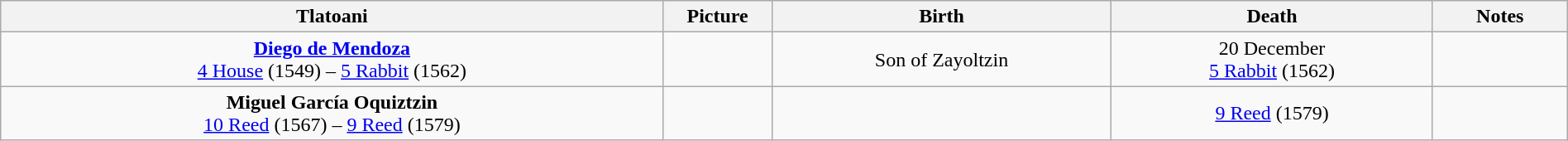<table style="text-align:center; width:100%" class="wikitable">
<tr>
<th>Tlatoani</th>
<th width=80px>Picture</th>
<th>Birth</th>
<th>Death</th>
<th>Notes</th>
</tr>
<tr>
<td><strong><a href='#'>Diego de Mendoza</a></strong><br><a href='#'>4 House</a> (1549) – <a href='#'>5 Rabbit</a> (1562)</td>
<td></td>
<td>Son of Zayoltzin</td>
<td>20 December<br><a href='#'>5 Rabbit</a> (1562)</td>
<td style="text-align: left"></td>
</tr>
<tr>
<td><strong>Miguel García Oquiztzin</strong><br><a href='#'>10 Reed</a> (1567) – <a href='#'>9 Reed</a> (1579)</td>
<td></td>
<td></td>
<td><a href='#'>9 Reed</a> (1579)</td>
<td style="text-align: left"></td>
</tr>
</table>
